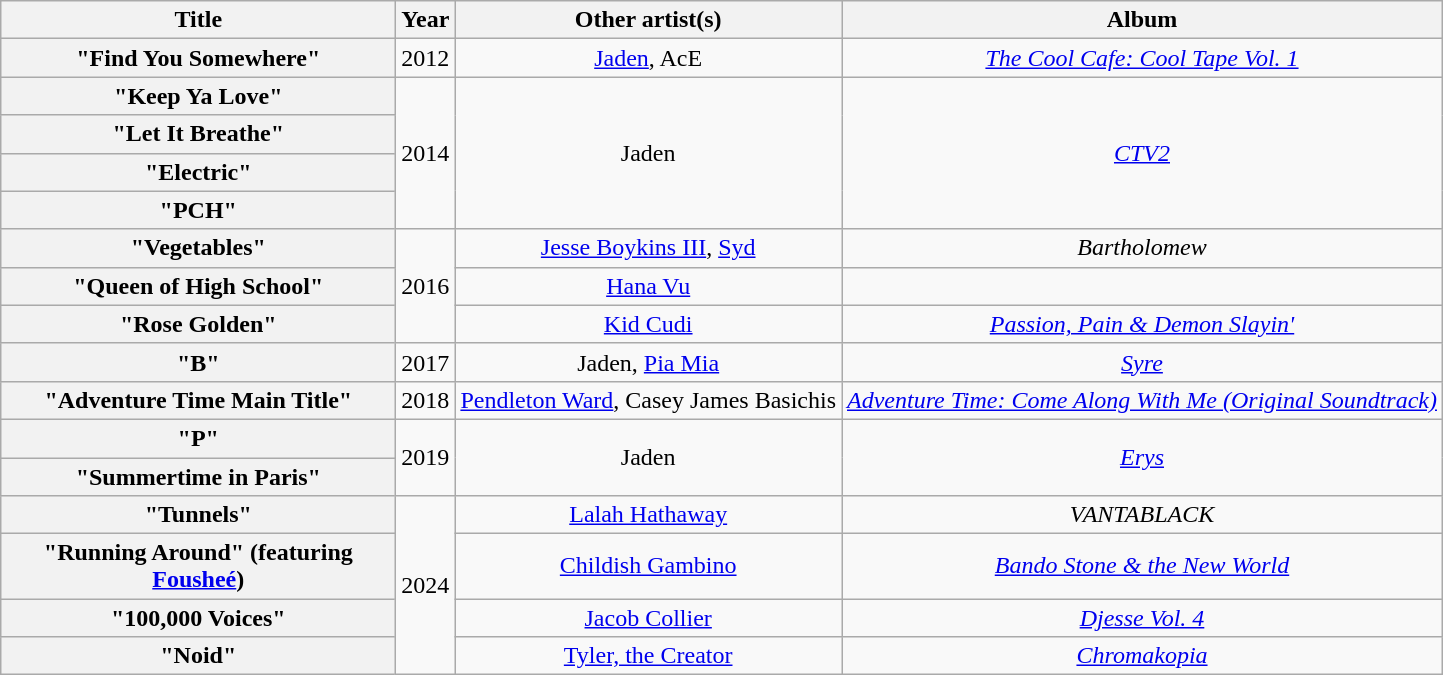<table class="wikitable plainrowheaders" style="text-align:center;">
<tr>
<th scope="col" style="width:16em;">Title</th>
<th scope="col">Year</th>
<th scope="col">Other artist(s)</th>
<th scope="col">Album</th>
</tr>
<tr>
<th scope="row">"Find You Somewhere"</th>
<td>2012</td>
<td><a href='#'>Jaden</a>, AcE</td>
<td><em><a href='#'>The Cool Cafe: Cool Tape Vol. 1</a></em></td>
</tr>
<tr>
<th scope="row">"Keep Ya Love"</th>
<td rowspan="4">2014</td>
<td rowspan="4">Jaden</td>
<td rowspan="4"><em><a href='#'>CTV2</a></em></td>
</tr>
<tr>
<th scope="row">"Let It Breathe"</th>
</tr>
<tr>
<th scope="row">"Electric"</th>
</tr>
<tr>
<th scope="row">"PCH"</th>
</tr>
<tr>
<th scope="row">"Vegetables"</th>
<td rowspan="3">2016</td>
<td><a href='#'>Jesse Boykins III</a>, <a href='#'>Syd</a></td>
<td><em>Bartholomew</em></td>
</tr>
<tr>
<th scope="row">"Queen of High School"</th>
<td><a href='#'>Hana Vu</a></td>
<td></td>
</tr>
<tr>
<th scope="row">"Rose Golden"</th>
<td><a href='#'>Kid Cudi</a></td>
<td><em><a href='#'>Passion, Pain & Demon Slayin'</a></em></td>
</tr>
<tr>
<th scope="row">"B"</th>
<td>2017</td>
<td>Jaden, <a href='#'>Pia Mia</a></td>
<td><em><a href='#'>Syre</a></em></td>
</tr>
<tr>
<th scope="row">"Adventure Time Main Title"</th>
<td>2018</td>
<td><a href='#'>Pendleton Ward</a>, Casey James Basichis</td>
<td><em><a href='#'>Adventure Time: Come Along With Me (Original Soundtrack)</a></em></td>
</tr>
<tr>
<th scope="row">"P"</th>
<td rowspan="2">2019</td>
<td rowspan="2">Jaden</td>
<td rowspan="2"><em><a href='#'>Erys</a></em></td>
</tr>
<tr>
<th scope="row">"Summertime in Paris"</th>
</tr>
<tr>
<th scope="row">"Tunnels"</th>
<td rowspan="4">2024</td>
<td><a href='#'>Lalah Hathaway</a></td>
<td><em>VANTABLACK</em></td>
</tr>
<tr>
<th scope="row">"Running Around" (featuring <a href='#'>Fousheé</a>)</th>
<td><a href='#'>Childish Gambino</a></td>
<td><em><a href='#'>Bando Stone & the New World</a></em></td>
</tr>
<tr>
<th scope="row">"100,000 Voices"</th>
<td><a href='#'>Jacob Collier</a></td>
<td><em><a href='#'>Djesse Vol. 4</a></em></td>
</tr>
<tr>
<th scope="row">"Noid"</th>
<td><a href='#'>Tyler, the Creator</a></td>
<td><em><a href='#'>Chromakopia</a></em></td>
</tr>
</table>
